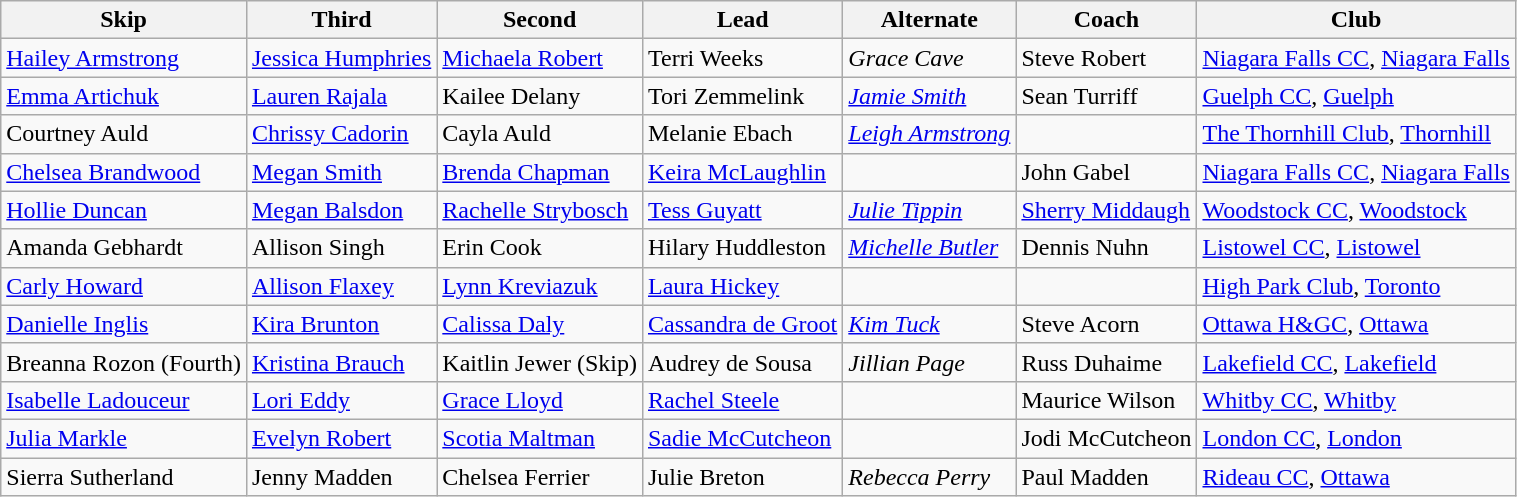<table class="wikitable">
<tr>
<th scope="col">Skip</th>
<th scope="col">Third</th>
<th scope="col">Second</th>
<th scope="col">Lead</th>
<th scope="col">Alternate</th>
<th scope="col">Coach</th>
<th scope="col">Club</th>
</tr>
<tr>
<td><a href='#'>Hailey Armstrong</a></td>
<td><a href='#'>Jessica Humphries</a></td>
<td><a href='#'>Michaela Robert</a></td>
<td>Terri Weeks</td>
<td><em>Grace Cave</em></td>
<td>Steve Robert</td>
<td><a href='#'>Niagara Falls CC</a>, <a href='#'>Niagara Falls</a></td>
</tr>
<tr>
<td><a href='#'>Emma Artichuk</a></td>
<td><a href='#'>Lauren Rajala</a></td>
<td>Kailee Delany</td>
<td>Tori Zemmelink</td>
<td><em><a href='#'>Jamie Smith</a></em></td>
<td>Sean Turriff</td>
<td><a href='#'>Guelph CC</a>, <a href='#'>Guelph</a></td>
</tr>
<tr>
<td>Courtney Auld</td>
<td><a href='#'>Chrissy Cadorin</a></td>
<td>Cayla Auld</td>
<td>Melanie Ebach</td>
<td><em><a href='#'>Leigh Armstrong</a></em></td>
<td></td>
<td><a href='#'>The Thornhill Club</a>, <a href='#'>Thornhill</a></td>
</tr>
<tr>
<td><a href='#'>Chelsea Brandwood</a></td>
<td><a href='#'>Megan Smith</a></td>
<td><a href='#'>Brenda Chapman</a></td>
<td><a href='#'>Keira McLaughlin</a></td>
<td></td>
<td>John Gabel</td>
<td><a href='#'>Niagara Falls CC</a>, <a href='#'>Niagara Falls</a></td>
</tr>
<tr>
<td><a href='#'>Hollie Duncan</a></td>
<td><a href='#'>Megan Balsdon</a></td>
<td><a href='#'>Rachelle Strybosch</a></td>
<td><a href='#'>Tess Guyatt</a></td>
<td><em><a href='#'>Julie Tippin</a></em></td>
<td><a href='#'>Sherry Middaugh</a></td>
<td><a href='#'>Woodstock CC</a>, <a href='#'>Woodstock</a></td>
</tr>
<tr>
<td>Amanda Gebhardt</td>
<td>Allison Singh</td>
<td>Erin Cook</td>
<td>Hilary Huddleston</td>
<td><em><a href='#'>Michelle Butler</a></em></td>
<td>Dennis Nuhn</td>
<td><a href='#'>Listowel CC</a>, <a href='#'>Listowel</a></td>
</tr>
<tr>
<td><a href='#'>Carly Howard</a></td>
<td><a href='#'>Allison Flaxey</a></td>
<td><a href='#'>Lynn Kreviazuk</a></td>
<td><a href='#'>Laura Hickey</a></td>
<td></td>
<td></td>
<td><a href='#'>High Park Club</a>, <a href='#'>Toronto</a></td>
</tr>
<tr>
<td><a href='#'>Danielle Inglis</a></td>
<td><a href='#'>Kira Brunton</a></td>
<td><a href='#'>Calissa Daly</a></td>
<td><a href='#'>Cassandra de Groot</a></td>
<td><em><a href='#'>Kim Tuck</a></em></td>
<td>Steve Acorn</td>
<td><a href='#'>Ottawa H&GC</a>, <a href='#'>Ottawa</a></td>
</tr>
<tr>
<td>Breanna Rozon (Fourth)</td>
<td><a href='#'>Kristina Brauch</a></td>
<td>Kaitlin Jewer (Skip)</td>
<td>Audrey de Sousa</td>
<td><em>Jillian Page</em></td>
<td>Russ Duhaime</td>
<td><a href='#'>Lakefield CC</a>, <a href='#'>Lakefield</a></td>
</tr>
<tr>
<td><a href='#'>Isabelle Ladouceur</a></td>
<td><a href='#'>Lori Eddy</a></td>
<td><a href='#'>Grace Lloyd</a></td>
<td><a href='#'>Rachel Steele</a></td>
<td></td>
<td>Maurice Wilson</td>
<td><a href='#'>Whitby CC</a>, <a href='#'>Whitby</a></td>
</tr>
<tr>
<td><a href='#'>Julia Markle</a></td>
<td><a href='#'>Evelyn Robert</a></td>
<td><a href='#'>Scotia Maltman</a></td>
<td><a href='#'>Sadie McCutcheon</a></td>
<td></td>
<td>Jodi McCutcheon</td>
<td><a href='#'>London CC</a>, <a href='#'>London</a></td>
</tr>
<tr>
<td>Sierra Sutherland</td>
<td>Jenny Madden</td>
<td>Chelsea Ferrier</td>
<td>Julie Breton</td>
<td><em>Rebecca Perry</em></td>
<td>Paul Madden</td>
<td><a href='#'>Rideau CC</a>, <a href='#'>Ottawa</a></td>
</tr>
</table>
